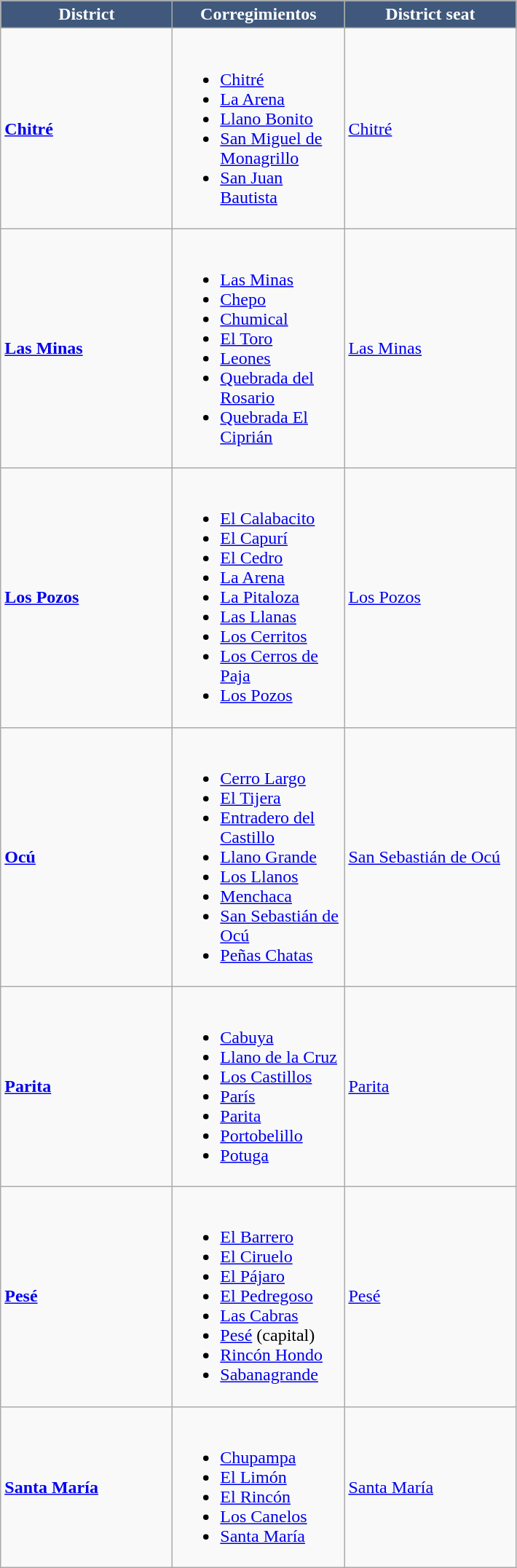<table class="wikitable sortable">
<tr>
<th width="150" style="background:#3F587C; color:white">District</th>
<th width="150" style="background:#3F587C; color:white">Corregimientos</th>
<th width="150" style="background:#3F587C; color:white">District seat</th>
</tr>
<tr>
<td><strong><a href='#'>Chitré</a></strong></td>
<td><br><ul><li><a href='#'>Chitré</a></li><li><a href='#'>La Arena</a></li><li><a href='#'>Llano Bonito</a></li><li><a href='#'>San Miguel de Monagrillo</a></li><li><a href='#'>San Juan Bautista</a></li></ul></td>
<td><a href='#'>Chitré</a></td>
</tr>
<tr>
<td><strong><a href='#'>Las Minas</a></strong></td>
<td><br><ul><li><a href='#'>Las Minas</a></li><li><a href='#'>Chepo</a></li><li><a href='#'>Chumical</a></li><li><a href='#'>El Toro</a></li><li><a href='#'>Leones</a></li><li><a href='#'>Quebrada del Rosario</a></li><li><a href='#'>Quebrada El Ciprián</a></li></ul></td>
<td><a href='#'>Las Minas</a></td>
</tr>
<tr>
<td><strong><a href='#'>Los Pozos</a></strong></td>
<td><br><ul><li><a href='#'>El Calabacito</a></li><li><a href='#'>El Capurí</a></li><li><a href='#'>El Cedro</a></li><li><a href='#'>La Arena</a></li><li><a href='#'>La Pitaloza</a></li><li><a href='#'>Las Llanas</a></li><li><a href='#'>Los Cerritos</a></li><li><a href='#'>Los Cerros de Paja</a></li><li><a href='#'>Los Pozos</a></li></ul></td>
<td><a href='#'>Los Pozos</a></td>
</tr>
<tr>
<td><strong><a href='#'>Ocú</a></strong></td>
<td><br><ul><li><a href='#'>Cerro Largo</a></li><li><a href='#'>El Tijera</a></li><li><a href='#'>Entradero del Castillo</a></li><li><a href='#'>Llano Grande</a></li><li><a href='#'>Los Llanos</a></li><li><a href='#'>Menchaca</a></li><li><a href='#'>San Sebastián de Ocú</a></li><li><a href='#'>Peñas Chatas</a></li></ul></td>
<td><a href='#'>San Sebastián de Ocú</a></td>
</tr>
<tr>
<td><strong><a href='#'>Parita</a></strong></td>
<td><br><ul><li><a href='#'>Cabuya</a></li><li><a href='#'>Llano de la Cruz</a></li><li><a href='#'>Los Castillos</a></li><li><a href='#'>París</a></li><li><a href='#'>Parita</a></li><li><a href='#'>Portobelillo</a></li><li><a href='#'>Potuga</a></li></ul></td>
<td><a href='#'>Parita</a></td>
</tr>
<tr>
<td><strong><a href='#'>Pesé</a></strong></td>
<td><br><ul><li><a href='#'>El Barrero</a></li><li><a href='#'>El Ciruelo</a></li><li><a href='#'>El Pájaro</a></li><li><a href='#'>El Pedregoso</a></li><li><a href='#'>Las Cabras</a></li><li><a href='#'>Pesé</a> (capital)</li><li><a href='#'>Rincón Hondo</a></li><li><a href='#'>Sabanagrande</a></li></ul></td>
<td><a href='#'>Pesé</a></td>
</tr>
<tr>
<td><strong><a href='#'>Santa María</a></strong></td>
<td><br><ul><li><a href='#'>Chupampa</a></li><li><a href='#'>El Limón</a></li><li><a href='#'>El Rincón</a></li><li><a href='#'>Los Canelos</a></li><li><a href='#'>Santa María</a></li></ul></td>
<td><a href='#'>Santa María</a></td>
</tr>
</table>
